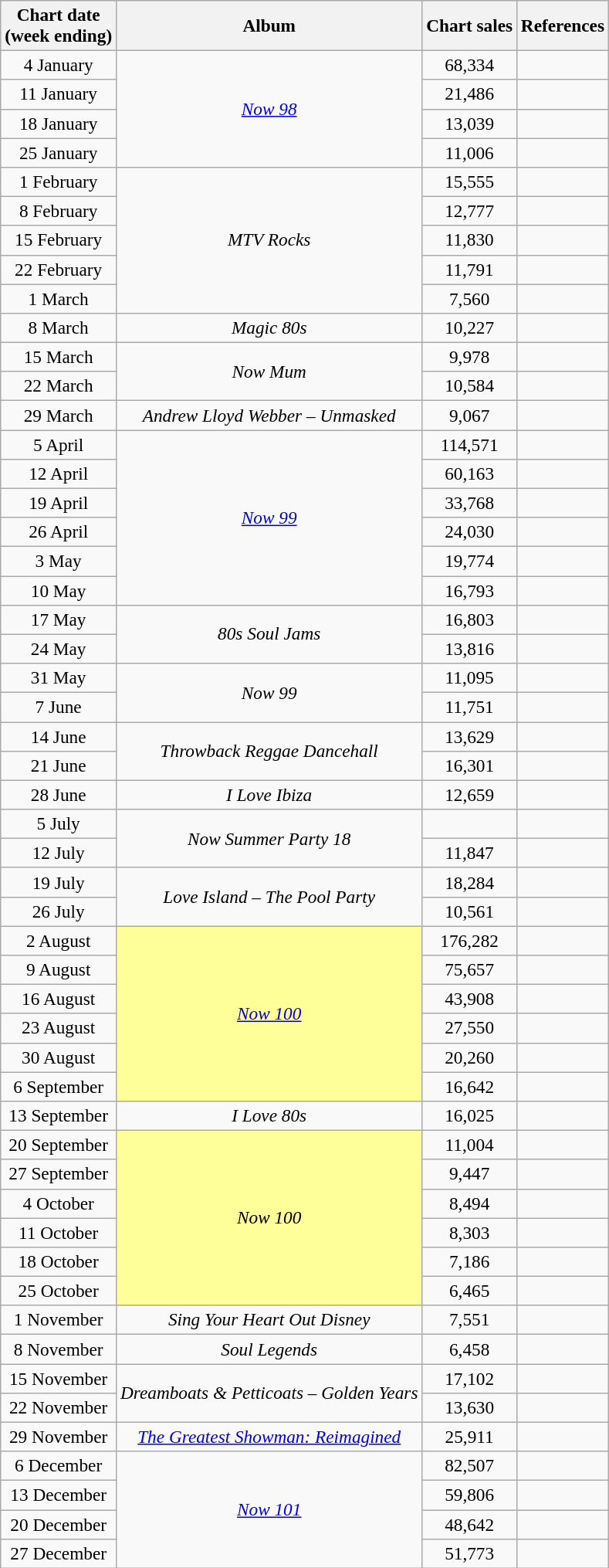<table class="wikitable" style="font-size:97%; text-align:center;">
<tr>
<th>Chart date<br>(week ending)</th>
<th>Album</th>
<th>Chart sales</th>
<th>References</th>
</tr>
<tr>
<td>4 January</td>
<td rowspan="4"><em><a href='#'>Now 98</a></em></td>
<td>68,334</td>
<td></td>
</tr>
<tr>
<td>11 January</td>
<td>21,486</td>
<td></td>
</tr>
<tr>
<td>18 January</td>
<td>13,039</td>
<td></td>
</tr>
<tr>
<td>25 January</td>
<td>11,006</td>
<td></td>
</tr>
<tr>
<td>1 February</td>
<td rowspan="5"><em>MTV Rocks</em></td>
<td>15,555</td>
<td></td>
</tr>
<tr>
<td>8 February</td>
<td>12,777</td>
<td></td>
</tr>
<tr>
<td>15 February</td>
<td>11,830</td>
<td></td>
</tr>
<tr>
<td>22 February</td>
<td>11,791</td>
<td></td>
</tr>
<tr>
<td>1 March</td>
<td>7,560</td>
<td></td>
</tr>
<tr>
<td>8 March</td>
<td><em>Magic 80s</em></td>
<td>10,227</td>
<td></td>
</tr>
<tr>
<td>15 March</td>
<td rowspan="2"><em>Now Mum</em></td>
<td>9,978</td>
<td></td>
</tr>
<tr>
<td>22 March</td>
<td>10,584</td>
<td></td>
</tr>
<tr>
<td>29 March</td>
<td><em>Andrew Lloyd Webber – Unmasked</em></td>
<td>9,067</td>
<td></td>
</tr>
<tr>
<td>5 April</td>
<td rowspan="6"><em><a href='#'>Now 99</a></em></td>
<td>114,571</td>
<td></td>
</tr>
<tr>
<td>12 April</td>
<td>60,163</td>
<td></td>
</tr>
<tr>
<td>19 April</td>
<td>33,768</td>
<td></td>
</tr>
<tr>
<td>26 April</td>
<td>24,030</td>
<td></td>
</tr>
<tr>
<td>3 May</td>
<td>19,774</td>
<td></td>
</tr>
<tr>
<td>10 May</td>
<td>16,793</td>
<td></td>
</tr>
<tr>
<td>17 May</td>
<td rowspan="2"><em>80s Soul Jams</em></td>
<td>16,803</td>
<td></td>
</tr>
<tr>
<td>24 May</td>
<td>13,816</td>
<td></td>
</tr>
<tr>
<td>31 May</td>
<td rowspan="2"><em>Now 99</em></td>
<td>11,095</td>
<td></td>
</tr>
<tr>
<td>7 June</td>
<td>11,751</td>
<td></td>
</tr>
<tr>
<td>14 June</td>
<td rowspan="2"><em>Throwback Reggae Dancehall</em></td>
<td>13,629</td>
<td></td>
</tr>
<tr>
<td>21 June</td>
<td>16,301</td>
<td></td>
</tr>
<tr>
<td>28 June</td>
<td><em>I Love Ibiza</em></td>
<td>12,659</td>
<td></td>
</tr>
<tr>
<td>5 July</td>
<td rowspan="2"><em>Now Summer Party 18</em></td>
<td></td>
<td></td>
</tr>
<tr>
<td>12 July</td>
<td>11,847</td>
<td></td>
</tr>
<tr>
<td>19 July</td>
<td rowspan="2"><em>Love Island – The Pool Party</em></td>
<td>18,284</td>
<td></td>
</tr>
<tr>
<td>26 July</td>
<td>10,561</td>
<td></td>
</tr>
<tr>
<td>2 August</td>
<td bgcolor=#FFFF99 rowspan="6"><em><a href='#'>Now 100</a></em></td>
<td>176,282</td>
<td></td>
</tr>
<tr>
<td>9 August</td>
<td>75,657</td>
<td></td>
</tr>
<tr>
<td>16 August</td>
<td>43,908</td>
<td></td>
</tr>
<tr>
<td>23 August</td>
<td>27,550</td>
<td></td>
</tr>
<tr>
<td>30 August</td>
<td>20,260</td>
<td></td>
</tr>
<tr>
<td>6 September</td>
<td>16,642</td>
<td></td>
</tr>
<tr>
<td>13 September</td>
<td><em>I Love 80s</em></td>
<td>16,025</td>
<td></td>
</tr>
<tr>
<td>20 September</td>
<td bgcolor=#FFFF99 rowspan="6"><em>Now 100</em></td>
<td>11,004</td>
<td></td>
</tr>
<tr>
<td>27 September</td>
<td>9,447</td>
<td></td>
</tr>
<tr>
<td>4 October</td>
<td>8,494</td>
<td></td>
</tr>
<tr>
<td>11 October</td>
<td>8,303</td>
<td></td>
</tr>
<tr>
<td>18 October</td>
<td>7,186</td>
<td></td>
</tr>
<tr>
<td>25 October</td>
<td>6,465</td>
<td></td>
</tr>
<tr>
<td>1 November</td>
<td><em>Sing Your Heart Out Disney</em></td>
<td>7,551</td>
<td></td>
</tr>
<tr>
<td>8 November</td>
<td><em>Soul Legends</em></td>
<td>6,458</td>
<td></td>
</tr>
<tr>
<td>15 November</td>
<td rowspan="2"><em>Dreamboats & Petticoats – Golden Years</em></td>
<td>17,102</td>
<td></td>
</tr>
<tr>
<td>22 November</td>
<td>13,630</td>
<td></td>
</tr>
<tr>
<td>29 November</td>
<td><em><a href='#'>The Greatest Showman: Reimagined</a></em></td>
<td>25,911</td>
<td></td>
</tr>
<tr>
<td>6 December</td>
<td rowspan="4"><em><a href='#'>Now 101</a></em></td>
<td>82,507</td>
<td></td>
</tr>
<tr>
<td>13 December</td>
<td>59,806</td>
<td></td>
</tr>
<tr>
<td>20 December</td>
<td>48,642</td>
<td></td>
</tr>
<tr>
<td>27 December</td>
<td>51,773</td>
<td></td>
</tr>
</table>
